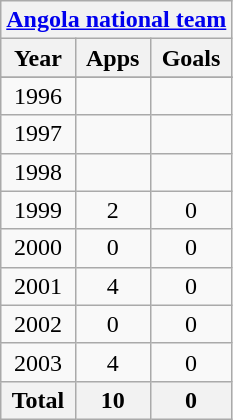<table class="wikitable" style="text-align:center">
<tr>
<th colspan=3><a href='#'>Angola national team</a></th>
</tr>
<tr>
<th>Year</th>
<th>Apps</th>
<th>Goals</th>
</tr>
<tr>
</tr>
<tr>
<td>1996</td>
<td></td>
<td></td>
</tr>
<tr>
<td>1997</td>
<td></td>
<td></td>
</tr>
<tr>
<td>1998</td>
<td></td>
<td></td>
</tr>
<tr>
<td>1999</td>
<td>2</td>
<td>0</td>
</tr>
<tr>
<td>2000</td>
<td>0</td>
<td>0</td>
</tr>
<tr>
<td>2001</td>
<td>4</td>
<td>0</td>
</tr>
<tr>
<td>2002</td>
<td>0</td>
<td>0</td>
</tr>
<tr>
<td>2003</td>
<td>4</td>
<td>0</td>
</tr>
<tr>
<th>Total</th>
<th>10</th>
<th>0</th>
</tr>
</table>
